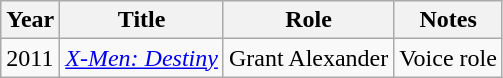<table class="wikitable sortable">
<tr>
<th>Year</th>
<th>Title</th>
<th>Role</th>
<th class="unsortable">Notes</th>
</tr>
<tr>
<td>2011</td>
<td><em><a href='#'>X-Men: Destiny</a></em></td>
<td>Grant Alexander</td>
<td>Voice role</td>
</tr>
</table>
